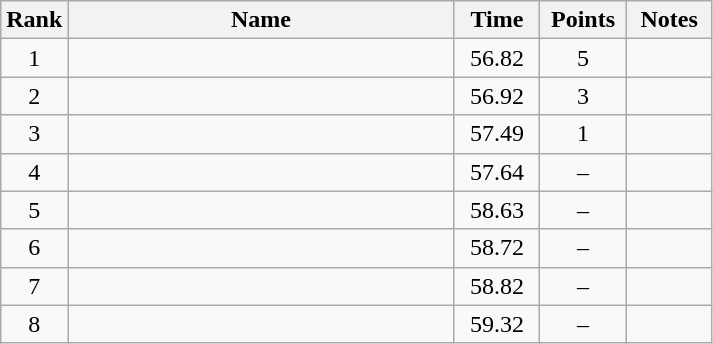<table class="wikitable" style="text-align:center">
<tr>
<th>Rank</th>
<th style="width:250px;">Name</th>
<th style="width:50px;">Time</th>
<th style="width:50px;">Points</th>
<th style="width:50px;">Notes</th>
</tr>
<tr>
<td>1</td>
<td style="text-align:left;"> </td>
<td>56.82</td>
<td>5</td>
<td></td>
</tr>
<tr>
<td>2</td>
<td style="text-align:left;"></td>
<td>56.92</td>
<td>3</td>
<td></td>
</tr>
<tr>
<td>3</td>
<td style="text-align:left;"></td>
<td>57.49</td>
<td>1</td>
<td></td>
</tr>
<tr>
<td>4</td>
<td style="text-align:left;"></td>
<td>57.64</td>
<td>–</td>
<td></td>
</tr>
<tr>
<td>5</td>
<td style="text-align:left;"> </td>
<td>58.63</td>
<td>–</td>
<td></td>
</tr>
<tr>
<td>6</td>
<td style="text-align:left;"> </td>
<td>58.72</td>
<td>–</td>
<td></td>
</tr>
<tr>
<td>7</td>
<td style="text-align:left;"> </td>
<td>58.82</td>
<td>–</td>
<td></td>
</tr>
<tr>
<td>8</td>
<td style="text-align:left;"></td>
<td>59.32</td>
<td>–</td>
<td></td>
</tr>
</table>
